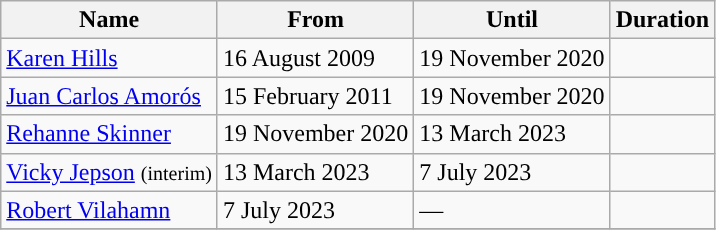<table class="wikitable">
<tr>
<th>Name</th>
<th>From</th>
<th>Until</th>
<th>Duration</th>
</tr>
<tr>
<td> <a href='#'>Karen Hills</a></td>
<td>16 August 2009</td>
<td>19 November 2020</td>
<td></td>
</tr>
<tr>
<td> <a href='#'>Juan Carlos Amorós</a></td>
<td>15 February 2011</td>
<td>19 November 2020</td>
<td></td>
</tr>
<tr>
<td> <a href='#'>Rehanne Skinner</a></td>
<td>19 November 2020</td>
<td>13 March 2023</td>
<td></td>
</tr>
<tr>
<td> <a href='#'>Vicky Jepson</a> <small>(interim)</small></td>
<td>13 March 2023</td>
<td>7 July 2023</td>
<td></td>
</tr>
<tr>
<td> <a href='#'>Robert Vilahamn</a></td>
<td>7 July 2023</td>
<td>—</td>
<td></td>
</tr>
<tr>
</tr>
</table>
